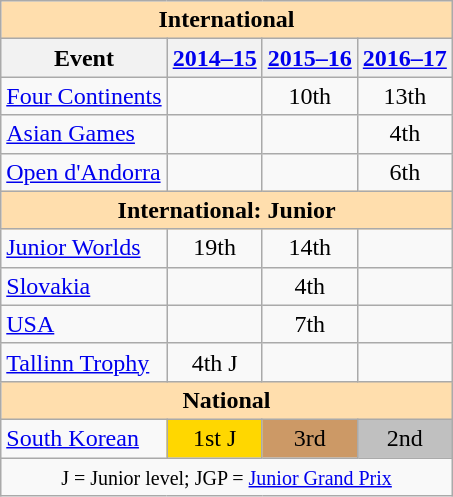<table class="wikitable" style="text-align:center">
<tr>
<th style="background-color: #ffdead; " colspan=4 align=center>International</th>
</tr>
<tr>
<th>Event</th>
<th><a href='#'>2014–15</a></th>
<th><a href='#'>2015–16</a></th>
<th><a href='#'>2016–17</a></th>
</tr>
<tr>
<td align=left><a href='#'>Four Continents</a></td>
<td></td>
<td>10th</td>
<td>13th</td>
</tr>
<tr>
<td align=left><a href='#'>Asian Games</a></td>
<td></td>
<td></td>
<td>4th</td>
</tr>
<tr>
<td align=left><a href='#'>Open d'Andorra</a></td>
<td></td>
<td></td>
<td>6th</td>
</tr>
<tr>
<th style="background-color: #ffdead; " colspan=4 align=center>International: Junior</th>
</tr>
<tr>
<td align=left><a href='#'>Junior Worlds</a></td>
<td>19th</td>
<td>14th</td>
<td></td>
</tr>
<tr>
<td align=left> <a href='#'>Slovakia</a></td>
<td></td>
<td>4th</td>
<td></td>
</tr>
<tr>
<td align=left> <a href='#'>USA</a></td>
<td></td>
<td>7th</td>
<td></td>
</tr>
<tr>
<td align=left><a href='#'>Tallinn Trophy</a></td>
<td>4th J</td>
<td></td>
<td></td>
</tr>
<tr>
<th style="background-color: #ffdead; " colspan=4 align=center>National</th>
</tr>
<tr>
<td align=left><a href='#'>South Korean</a></td>
<td bgcolor=gold>1st J</td>
<td bgcolor=cc9966>3rd</td>
<td bgcolor=silver>2nd</td>
</tr>
<tr>
<td colspan=4 align=center><small> J = Junior level; JGP = <a href='#'>Junior Grand Prix</a> </small></td>
</tr>
</table>
